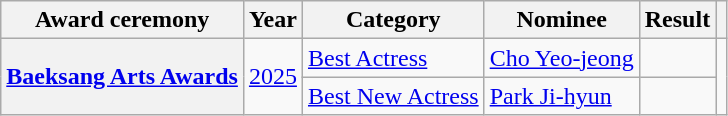<table class="wikitable plainrowheaders sortable">
<tr>
<th scope="col">Award ceremony</th>
<th scope="col">Year</th>
<th scope="col">Category</th>
<th scope="col">Nominee</th>
<th scope="col">Result</th>
<th scope="col" class="unsortable"></th>
</tr>
<tr>
<th scope="row" rowspan="2"><a href='#'>Baeksang Arts Awards</a></th>
<td rowspan="2" style="text-align:center"><a href='#'>2025</a></td>
<td><a href='#'>Best Actress</a></td>
<td><a href='#'>Cho Yeo-jeong</a></td>
<td></td>
<td rowspan="2" style="text-align:center"></td>
</tr>
<tr>
<td><a href='#'>Best New Actress</a></td>
<td><a href='#'>Park Ji-hyun</a></td>
<td></td>
</tr>
</table>
